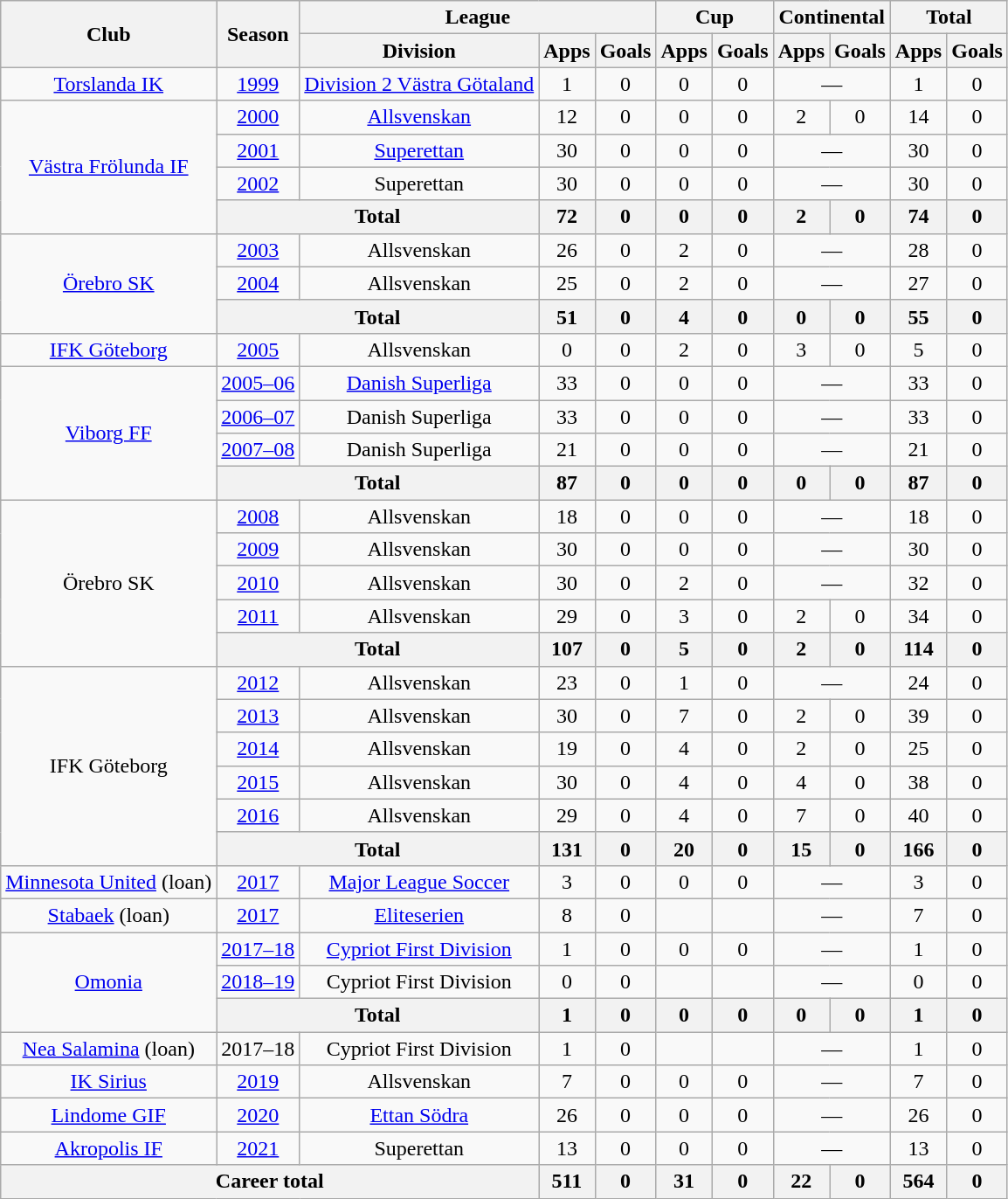<table class="wikitable" style="text-align:center">
<tr>
<th rowspan="2">Club</th>
<th rowspan="2">Season</th>
<th colspan="3">League</th>
<th colspan="2">Cup</th>
<th colspan="2">Continental</th>
<th colspan="2">Total</th>
</tr>
<tr>
<th>Division</th>
<th>Apps</th>
<th>Goals</th>
<th>Apps</th>
<th>Goals</th>
<th>Apps</th>
<th>Goals</th>
<th>Apps</th>
<th>Goals</th>
</tr>
<tr>
<td><a href='#'>Torslanda IK</a></td>
<td><a href='#'>1999</a></td>
<td><a href='#'>Division 2 Västra Götaland</a></td>
<td>1</td>
<td>0</td>
<td>0</td>
<td>0</td>
<td colspan="2">—</td>
<td>1</td>
<td>0</td>
</tr>
<tr>
<td rowspan="4"><a href='#'>Västra Frölunda IF</a></td>
<td><a href='#'>2000</a></td>
<td><a href='#'>Allsvenskan</a></td>
<td>12</td>
<td>0</td>
<td>0</td>
<td>0</td>
<td>2</td>
<td>0</td>
<td>14</td>
<td>0</td>
</tr>
<tr>
<td><a href='#'>2001</a></td>
<td><a href='#'>Superettan</a></td>
<td>30</td>
<td>0</td>
<td>0</td>
<td>0</td>
<td colspan="2">—</td>
<td>30</td>
<td>0</td>
</tr>
<tr>
<td><a href='#'>2002</a></td>
<td>Superettan</td>
<td>30</td>
<td>0</td>
<td>0</td>
<td>0</td>
<td colspan="2">—</td>
<td>30</td>
<td>0</td>
</tr>
<tr>
<th colspan="2">Total</th>
<th>72</th>
<th>0</th>
<th>0</th>
<th>0</th>
<th>2</th>
<th>0</th>
<th>74</th>
<th>0</th>
</tr>
<tr>
<td rowspan="3"><a href='#'>Örebro SK</a></td>
<td><a href='#'>2003</a></td>
<td>Allsvenskan</td>
<td>26</td>
<td>0</td>
<td>2</td>
<td>0</td>
<td colspan="2">—</td>
<td>28</td>
<td>0</td>
</tr>
<tr>
<td><a href='#'>2004</a></td>
<td>Allsvenskan</td>
<td>25</td>
<td>0</td>
<td>2</td>
<td>0</td>
<td colspan="2">—</td>
<td>27</td>
<td>0</td>
</tr>
<tr>
<th colspan="2">Total</th>
<th>51</th>
<th>0</th>
<th>4</th>
<th>0</th>
<th>0</th>
<th>0</th>
<th>55</th>
<th>0</th>
</tr>
<tr>
<td><a href='#'>IFK Göteborg</a></td>
<td><a href='#'>2005</a></td>
<td>Allsvenskan</td>
<td>0</td>
<td>0</td>
<td>2</td>
<td>0</td>
<td>3</td>
<td>0</td>
<td>5</td>
<td>0</td>
</tr>
<tr>
<td rowspan="4"><a href='#'>Viborg FF</a></td>
<td><a href='#'>2005–06</a></td>
<td><a href='#'>Danish Superliga</a></td>
<td>33</td>
<td>0</td>
<td>0</td>
<td>0</td>
<td colspan="2">—</td>
<td>33</td>
<td>0</td>
</tr>
<tr>
<td><a href='#'>2006–07</a></td>
<td>Danish Superliga</td>
<td>33</td>
<td>0</td>
<td>0</td>
<td>0</td>
<td colspan="2">—</td>
<td>33</td>
<td>0</td>
</tr>
<tr>
<td><a href='#'>2007–08</a></td>
<td>Danish Superliga</td>
<td>21</td>
<td>0</td>
<td>0</td>
<td>0</td>
<td colspan="2">—</td>
<td>21</td>
<td>0</td>
</tr>
<tr>
<th colspan="2">Total</th>
<th>87</th>
<th>0</th>
<th>0</th>
<th>0</th>
<th>0</th>
<th>0</th>
<th>87</th>
<th>0</th>
</tr>
<tr>
<td rowspan="5">Örebro SK</td>
<td><a href='#'>2008</a></td>
<td>Allsvenskan</td>
<td>18</td>
<td>0</td>
<td>0</td>
<td>0</td>
<td colspan="2">—</td>
<td>18</td>
<td>0</td>
</tr>
<tr>
<td><a href='#'>2009</a></td>
<td>Allsvenskan</td>
<td>30</td>
<td>0</td>
<td>0</td>
<td>0</td>
<td colspan="2">—</td>
<td>30</td>
<td>0</td>
</tr>
<tr>
<td><a href='#'>2010</a></td>
<td>Allsvenskan</td>
<td>30</td>
<td>0</td>
<td>2</td>
<td>0</td>
<td colspan="2">—</td>
<td>32</td>
<td>0</td>
</tr>
<tr>
<td><a href='#'>2011</a></td>
<td>Allsvenskan</td>
<td>29</td>
<td>0</td>
<td>3</td>
<td>0</td>
<td>2</td>
<td>0</td>
<td>34</td>
<td>0</td>
</tr>
<tr>
<th colspan="2">Total</th>
<th>107</th>
<th>0</th>
<th>5</th>
<th>0</th>
<th>2</th>
<th>0</th>
<th>114</th>
<th>0</th>
</tr>
<tr>
<td rowspan="6">IFK Göteborg</td>
<td><a href='#'>2012</a></td>
<td>Allsvenskan</td>
<td>23</td>
<td>0</td>
<td>1</td>
<td>0</td>
<td colspan="2">—</td>
<td>24</td>
<td>0</td>
</tr>
<tr>
<td><a href='#'>2013</a></td>
<td>Allsvenskan</td>
<td>30</td>
<td>0</td>
<td>7</td>
<td>0</td>
<td>2</td>
<td>0</td>
<td>39</td>
<td>0</td>
</tr>
<tr>
<td><a href='#'>2014</a></td>
<td>Allsvenskan</td>
<td>19</td>
<td>0</td>
<td>4</td>
<td>0</td>
<td>2</td>
<td>0</td>
<td>25</td>
<td>0</td>
</tr>
<tr>
<td><a href='#'>2015</a></td>
<td>Allsvenskan</td>
<td>30</td>
<td>0</td>
<td>4</td>
<td>0</td>
<td>4</td>
<td>0</td>
<td>38</td>
<td>0</td>
</tr>
<tr>
<td><a href='#'>2016</a></td>
<td>Allsvenskan</td>
<td>29</td>
<td>0</td>
<td>4</td>
<td>0</td>
<td>7</td>
<td>0</td>
<td>40</td>
<td>0</td>
</tr>
<tr>
<th colspan="2">Total</th>
<th>131</th>
<th>0</th>
<th>20</th>
<th>0</th>
<th>15</th>
<th>0</th>
<th>166</th>
<th>0</th>
</tr>
<tr>
<td><a href='#'>Minnesota United</a> (loan)</td>
<td><a href='#'>2017</a></td>
<td><a href='#'>Major League Soccer</a></td>
<td>3</td>
<td>0</td>
<td>0</td>
<td>0</td>
<td colspan="2">—</td>
<td>3</td>
<td>0</td>
</tr>
<tr>
<td><a href='#'>Stabaek</a> (loan)</td>
<td><a href='#'>2017</a></td>
<td><a href='#'>Eliteserien</a></td>
<td>8</td>
<td>0</td>
<td></td>
<td></td>
<td colspan="2">—</td>
<td>7</td>
<td>0</td>
</tr>
<tr>
<td rowspan="3"><a href='#'>Omonia</a></td>
<td><a href='#'>2017–18</a></td>
<td><a href='#'>Cypriot First Division</a></td>
<td>1</td>
<td>0</td>
<td>0</td>
<td>0</td>
<td colspan="2">—</td>
<td>1</td>
<td>0</td>
</tr>
<tr>
<td><a href='#'>2018–19</a></td>
<td>Cypriot First Division</td>
<td>0</td>
<td>0</td>
<td></td>
<td></td>
<td colspan="2">—</td>
<td>0</td>
<td>0</td>
</tr>
<tr>
<th colspan="2">Total</th>
<th>1</th>
<th>0</th>
<th>0</th>
<th>0</th>
<th>0</th>
<th>0</th>
<th>1</th>
<th>0</th>
</tr>
<tr>
<td><a href='#'>Nea Salamina</a> (loan)</td>
<td>2017–18</td>
<td>Cypriot First Division</td>
<td>1</td>
<td>0</td>
<td></td>
<td></td>
<td colspan="2">—</td>
<td>1</td>
<td>0</td>
</tr>
<tr>
<td><a href='#'>IK Sirius</a></td>
<td><a href='#'>2019</a></td>
<td>Allsvenskan</td>
<td>7</td>
<td>0</td>
<td>0</td>
<td>0</td>
<td colspan="2">—</td>
<td>7</td>
<td>0</td>
</tr>
<tr>
<td><a href='#'>Lindome GIF</a></td>
<td><a href='#'>2020</a></td>
<td><a href='#'>Ettan Södra</a></td>
<td>26</td>
<td>0</td>
<td>0</td>
<td>0</td>
<td colspan="2">—</td>
<td>26</td>
<td>0</td>
</tr>
<tr>
<td><a href='#'>Akropolis IF</a></td>
<td><a href='#'>2021</a></td>
<td>Superettan</td>
<td>13</td>
<td>0</td>
<td>0</td>
<td>0</td>
<td colspan="2">—</td>
<td>13</td>
<td>0</td>
</tr>
<tr>
<th colspan="3">Career total</th>
<th>511</th>
<th>0</th>
<th>31</th>
<th>0</th>
<th>22</th>
<th>0</th>
<th>564</th>
<th>0</th>
</tr>
</table>
